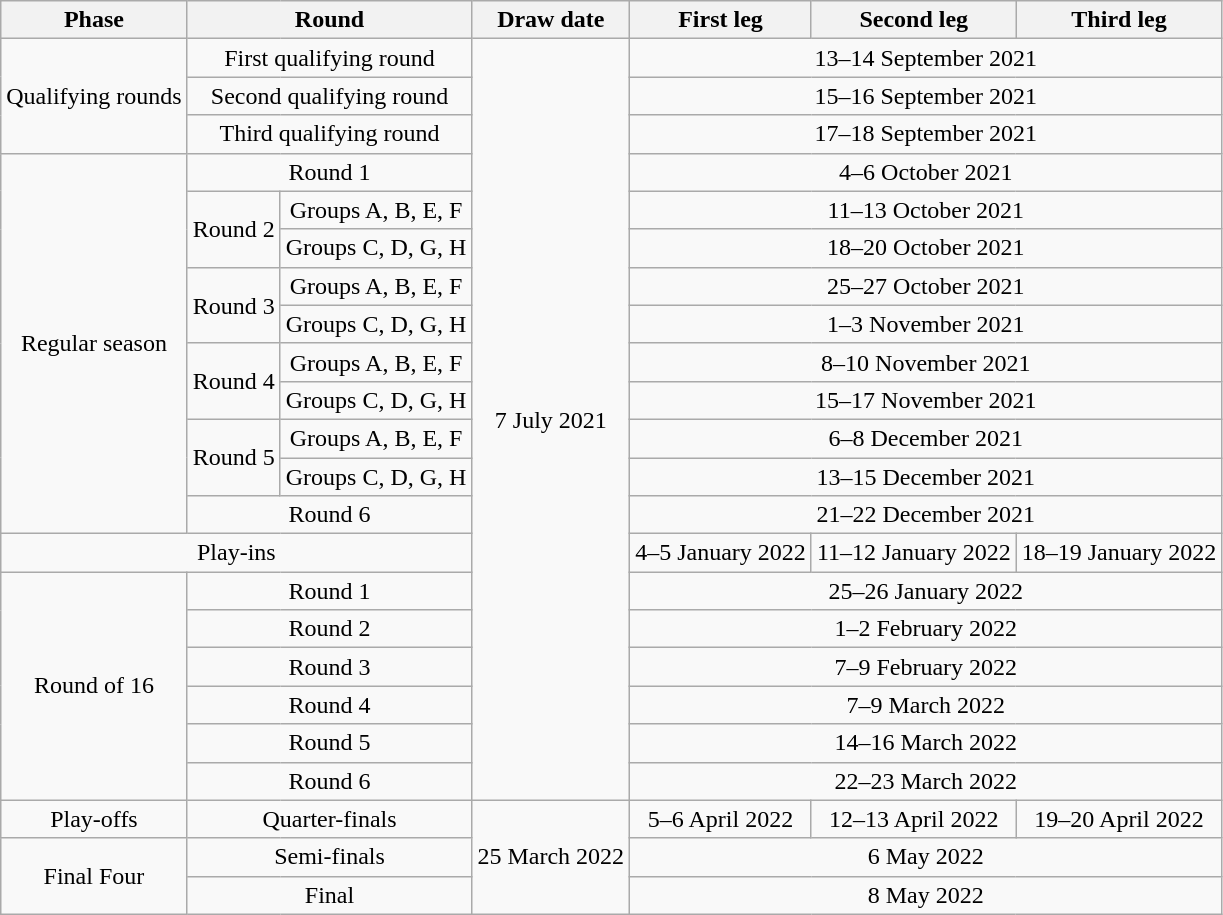<table class="wikitable" style="text-align:center">
<tr>
<th>Phase</th>
<th colspan="2">Round</th>
<th>Draw date</th>
<th>First leg</th>
<th>Second leg</th>
<th>Third leg</th>
</tr>
<tr>
<td rowspan="3">Qualifying rounds</td>
<td colspan="2">First qualifying round</td>
<td rowspan="20">7 July 2021</td>
<td colspan="3">13–14 September 2021</td>
</tr>
<tr>
<td colspan="2">Second qualifying round</td>
<td colspan="3">15–16 September 2021</td>
</tr>
<tr>
<td colspan="2">Third qualifying round</td>
<td colspan="3">17–18 September 2021</td>
</tr>
<tr>
<td rowspan="10">Regular season</td>
<td colspan="2">Round 1</td>
<td colspan="3">4–6 October 2021</td>
</tr>
<tr>
<td rowspan="2">Round 2</td>
<td>Groups A, B, E, F</td>
<td colspan="3">11–13 October 2021</td>
</tr>
<tr>
<td>Groups C, D, G, H</td>
<td colspan="3">18–20 October 2021</td>
</tr>
<tr>
<td rowspan="2">Round 3</td>
<td>Groups A, B, E, F</td>
<td colspan="3">25–27 October 2021</td>
</tr>
<tr>
<td>Groups C, D, G, H</td>
<td colspan="3">1–3 November 2021</td>
</tr>
<tr>
<td rowspan="2">Round 4</td>
<td>Groups A, B, E, F</td>
<td colspan="3">8–10 November 2021</td>
</tr>
<tr>
<td>Groups C, D, G, H</td>
<td colspan="3">15–17 November 2021</td>
</tr>
<tr>
<td rowspan="2">Round 5</td>
<td>Groups A, B, E, F</td>
<td colspan="3">6–8 December 2021</td>
</tr>
<tr>
<td>Groups C, D, G, H</td>
<td colspan="3">13–15 December 2021</td>
</tr>
<tr>
<td colspan="2">Round 6</td>
<td colspan="3">21–22 December 2021</td>
</tr>
<tr>
<td colspan="3">Play-ins</td>
<td>4–5 January 2022</td>
<td>11–12 January 2022</td>
<td>18–19 January 2022</td>
</tr>
<tr>
<td rowspan="6">Round of 16</td>
<td colspan="2">Round 1</td>
<td colspan="3">25–26 January 2022</td>
</tr>
<tr>
<td colspan="2">Round 2</td>
<td colspan="3">1–2 February 2022</td>
</tr>
<tr>
<td colspan="2">Round 3</td>
<td colspan="3">7–9 February 2022</td>
</tr>
<tr>
<td colspan="2">Round 4</td>
<td colspan="3">7–9 March 2022</td>
</tr>
<tr>
<td colspan="2">Round 5</td>
<td colspan="3">14–16 March 2022</td>
</tr>
<tr>
<td colspan="2">Round 6</td>
<td colspan="3">22–23 March 2022</td>
</tr>
<tr>
<td>Play-offs</td>
<td colspan="2">Quarter-finals</td>
<td rowspan="3">25 March 2022</td>
<td>5–6 April 2022</td>
<td>12–13 April 2022</td>
<td>19–20 April 2022</td>
</tr>
<tr>
<td rowspan="2">Final Four</td>
<td colspan="2">Semi-finals</td>
<td colspan="3">6 May 2022</td>
</tr>
<tr>
<td colspan="2">Final</td>
<td colspan="3">8 May 2022</td>
</tr>
</table>
